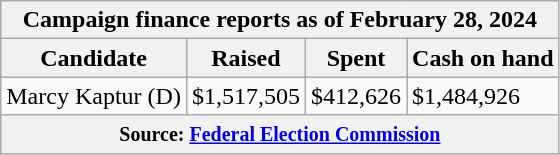<table class="wikitable sortable">
<tr>
<th colspan=4>Campaign finance reports as of February 28, 2024</th>
</tr>
<tr style="text-align:center;">
<th>Candidate</th>
<th>Raised</th>
<th>Spent</th>
<th>Cash on hand</th>
</tr>
<tr>
<td>Marcy Kaptur (D)</td>
<td>$1,517,505</td>
<td>$412,626</td>
<td>$1,484,926</td>
</tr>
<tr>
<th colspan="4"><small>Source: <a href='#'>Federal Election Commission</a></small></th>
</tr>
</table>
